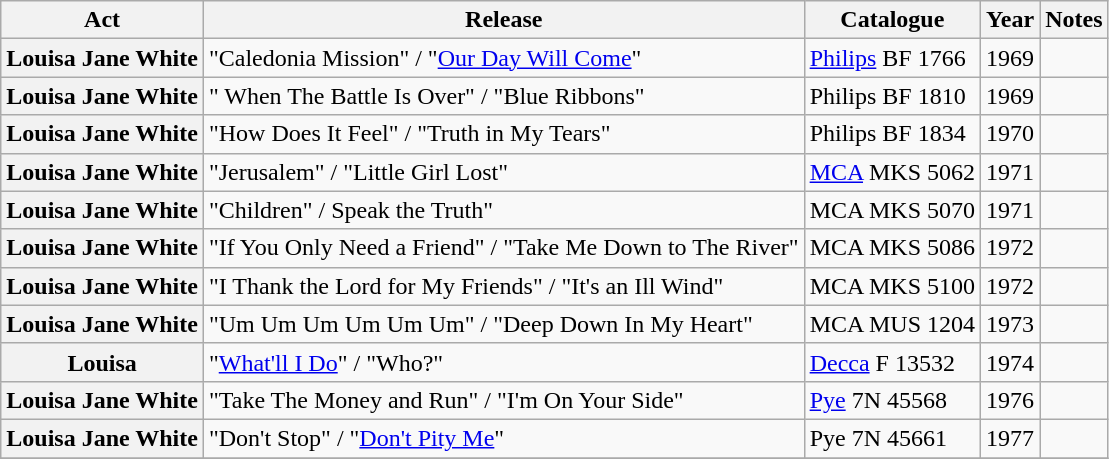<table class="wikitable plainrowheaders sortable">
<tr>
<th scope="col" class="unsortable">Act</th>
<th scope="col">Release</th>
<th scope="col">Catalogue</th>
<th scope="col">Year</th>
<th scope="col" class="unsortable">Notes</th>
</tr>
<tr>
<th scope="row">Louisa Jane White</th>
<td>"Caledonia Mission" / "<a href='#'>Our Day Will Come</a>"</td>
<td><a href='#'>Philips</a> BF 1766</td>
<td>1969</td>
<td></td>
</tr>
<tr>
<th scope="row">Louisa Jane White</th>
<td>" When The Battle Is Over" / "Blue Ribbons"</td>
<td>Philips BF 1810</td>
<td>1969</td>
<td></td>
</tr>
<tr>
<th scope="row">Louisa Jane White</th>
<td>"How Does It Feel" / "Truth in My Tears"</td>
<td>Philips BF 1834</td>
<td>1970</td>
<td></td>
</tr>
<tr>
<th scope="row">Louisa Jane White</th>
<td>"Jerusalem" / "Little Girl Lost"</td>
<td><a href='#'>MCA</a> MKS 5062</td>
<td>1971</td>
<td></td>
</tr>
<tr>
<th scope="row">Louisa Jane White</th>
<td>"Children" / Speak the Truth"</td>
<td>MCA MKS 5070</td>
<td>1971</td>
<td></td>
</tr>
<tr>
<th scope="row">Louisa Jane White</th>
<td>"If You Only Need a Friend" / "Take Me Down to The River"</td>
<td>MCA MKS 5086</td>
<td>1972</td>
<td></td>
</tr>
<tr>
<th scope="row">Louisa Jane White</th>
<td>"I Thank the Lord for My Friends" / "It's an Ill Wind"</td>
<td>MCA MKS 5100</td>
<td>1972</td>
<td></td>
</tr>
<tr>
<th scope="row">Louisa Jane White</th>
<td>"Um Um Um Um Um Um" / "Deep Down In My Heart"</td>
<td>MCA MUS 1204</td>
<td>1973</td>
<td></td>
</tr>
<tr>
<th scope="row">Louisa</th>
<td>"<a href='#'>What'll I Do</a>" / "Who?"</td>
<td><a href='#'>Decca</a> F 13532</td>
<td>1974</td>
<td></td>
</tr>
<tr>
<th scope="row">Louisa Jane White</th>
<td>"Take The Money and Run" / "I'm On Your Side"</td>
<td><a href='#'>Pye</a> 7N 45568</td>
<td>1976</td>
<td></td>
</tr>
<tr>
<th scope="row">Louisa Jane White</th>
<td>"Don't Stop" / "<a href='#'>Don't Pity Me</a>"</td>
<td>Pye 7N 45661</td>
<td>1977</td>
<td></td>
</tr>
<tr>
</tr>
</table>
